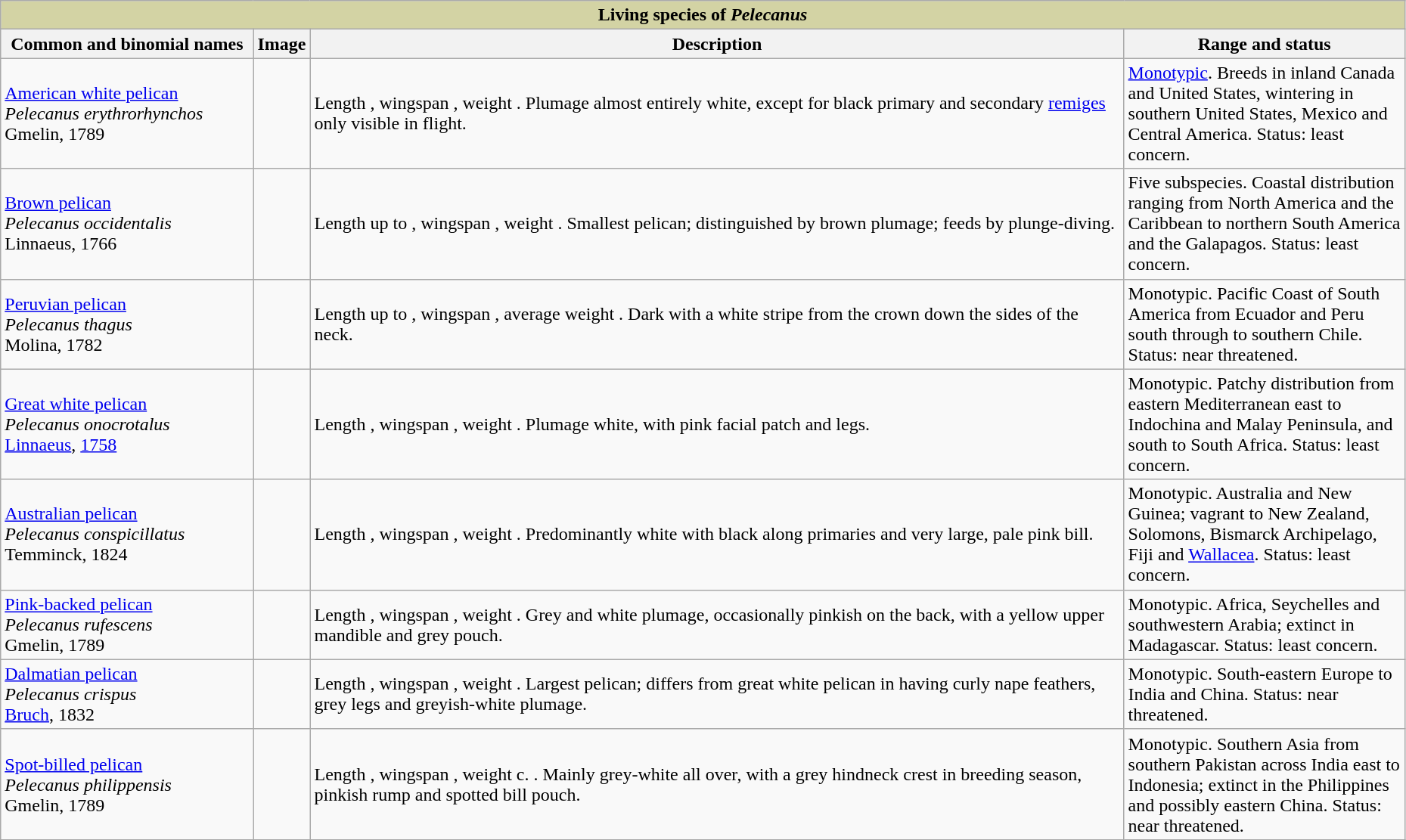<table style="width:98%;" class="wikitable">
<tr>
<th style="text-align:center; background:#d3d3a4;" colspan="4">Living species of <em>Pelecanus</em></th>
</tr>
<tr>
<th style="width:18%;">Common and binomial names</th>
<th>Image</th>
<th style="text-align:center;">Description</th>
<th style="width:20%;">Range and status</th>
</tr>
<tr>
<td><a href='#'>American white pelican</a><br><em>Pelecanus erythrorhynchos</em><br>Gmelin, 1789</td>
<td></td>
<td>Length , wingspan , weight . Plumage almost entirely white, except for black primary and secondary <a href='#'>remiges</a> only visible in flight.</td>
<td><a href='#'>Monotypic</a>. Breeds in inland Canada and United States, wintering in southern United States, Mexico and Central America. Status: least concern.</td>
</tr>
<tr>
<td><a href='#'>Brown pelican</a><br><em>Pelecanus occidentalis</em><br>Linnaeus, 1766</td>
<td></td>
<td>Length up to , wingspan , weight . Smallest pelican; distinguished by brown plumage; feeds by plunge-diving.</td>
<td>Five subspecies. Coastal distribution ranging from North America and the Caribbean to northern South America and the Galapagos. Status: least concern.</td>
</tr>
<tr>
<td><a href='#'>Peruvian pelican</a><br><em>Pelecanus thagus</em><br>Molina, 1782</td>
<td></td>
<td>Length up to , wingspan , average weight . Dark with a white stripe from the crown down the sides of the neck.</td>
<td>Monotypic. Pacific Coast of South America from Ecuador and Peru south through to southern Chile. Status: near threatened.</td>
</tr>
<tr>
<td><a href='#'>Great white pelican</a><br><em>Pelecanus onocrotalus</em><br><a href='#'>Linnaeus</a>, <a href='#'>1758</a></td>
<td></td>
<td>Length , wingspan , weight . Plumage white, with pink facial patch and legs.</td>
<td>Monotypic. Patchy distribution from eastern Mediterranean east to Indochina and Malay Peninsula, and south to South Africa. Status: least concern.</td>
</tr>
<tr>
<td><a href='#'>Australian pelican</a><br><em>Pelecanus conspicillatus</em><br>Temminck, 1824</td>
<td></td>
<td>Length , wingspan , weight . Predominantly white with black along primaries and very large, pale pink bill.</td>
<td>Monotypic. Australia and New Guinea; vagrant to New Zealand, Solomons, Bismarck Archipelago, Fiji and <a href='#'>Wallacea</a>. Status: least concern.</td>
</tr>
<tr>
<td><a href='#'>Pink-backed pelican</a><br><em>Pelecanus rufescens</em><br>Gmelin, 1789</td>
<td></td>
<td>Length , wingspan , weight . Grey and white plumage, occasionally pinkish on the back, with a yellow upper mandible and grey pouch.</td>
<td>Monotypic. Africa, Seychelles and southwestern Arabia; extinct in Madagascar. Status: least concern.</td>
</tr>
<tr>
<td><a href='#'>Dalmatian pelican</a><br><em>Pelecanus crispus</em><br><a href='#'>Bruch</a>, 1832</td>
<td></td>
<td>Length , wingspan , weight . Largest pelican; differs from great white pelican in having curly nape feathers, grey legs and greyish-white plumage.</td>
<td>Monotypic. South-eastern Europe to India and China. Status: near threatened.</td>
</tr>
<tr>
<td><a href='#'>Spot-billed pelican</a><br><em>Pelecanus philippensis</em><br>Gmelin, 1789</td>
<td></td>
<td>Length , wingspan , weight c. . Mainly grey-white all over, with a grey hindneck crest in breeding season, pinkish rump and spotted bill pouch.</td>
<td>Monotypic. Southern Asia from southern Pakistan across India east to Indonesia; extinct in the Philippines and possibly eastern China. Status: near threatened.</td>
</tr>
</table>
